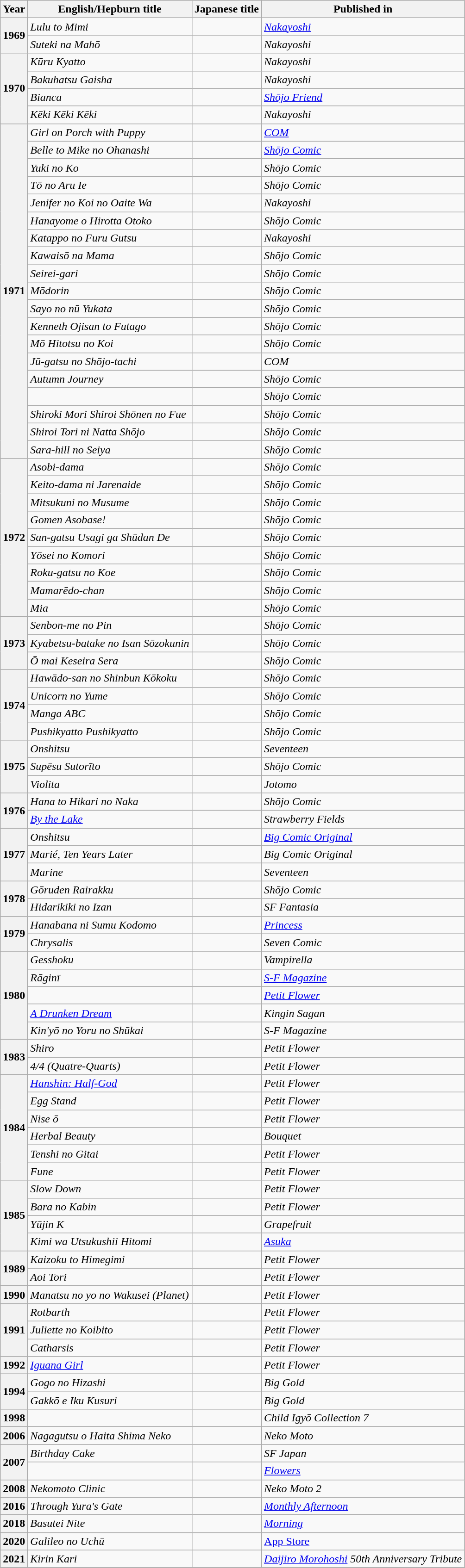<table class="wikitable plainrowheaders sortable">
<tr>
<th scope="col">Year</th>
<th scope="col">English/Hepburn title</th>
<th scope="col">Japanese title</th>
<th scope="col">Published in</th>
</tr>
<tr>
<th rowspan="2" scope="row">1969</th>
<td><em>Lulu to Mimi</em></td>
<td></td>
<td><em><a href='#'>Nakayoshi</a></em></td>
</tr>
<tr>
<td><em>Suteki na Mahō</em></td>
<td></td>
<td><em>Nakayoshi</em></td>
</tr>
<tr>
<th rowspan="4" scope="row">1970</th>
<td><em>Kūru Kyatto</em></td>
<td></td>
<td><em>Nakayoshi</em></td>
</tr>
<tr>
<td><em>Bakuhatsu Gaisha</em></td>
<td></td>
<td><em>Nakayoshi</em></td>
</tr>
<tr>
<td><em>Bianca</em></td>
<td></td>
<td><em><a href='#'>Shōjo Friend</a></em></td>
</tr>
<tr>
<td><em>Kēki Kēki Kēki</em></td>
<td></td>
<td><em>Nakayoshi</em></td>
</tr>
<tr>
<th rowspan="19" scope="row">1971</th>
<td><em>Girl on Porch with Puppy</em></td>
<td></td>
<td><em><a href='#'>COM</a></em></td>
</tr>
<tr>
<td><em>Belle to Mike no Ohanashi</em></td>
<td></td>
<td><em><a href='#'>Shōjo Comic</a></em></td>
</tr>
<tr>
<td><em>Yuki no Ko</em></td>
<td></td>
<td><em>Shōjo Comic</em></td>
</tr>
<tr>
<td><em>Tō no Aru Ie</em></td>
<td></td>
<td><em>Shōjo Comic</em></td>
</tr>
<tr>
<td><em>Jenifer no Koi no Oaite Wa</em></td>
<td></td>
<td><em>Nakayoshi</em></td>
</tr>
<tr>
<td><em>Hanayome o Hirotta Otoko</em></td>
<td></td>
<td><em>Shōjo Comic</em></td>
</tr>
<tr>
<td><em>Katappo no Furu Gutsu</em></td>
<td></td>
<td><em>Nakayoshi</em></td>
</tr>
<tr>
<td><em>Kawaisō na Mama</em></td>
<td></td>
<td><em>Shōjo Comic</em></td>
</tr>
<tr>
<td><em>Seirei-gari</em></td>
<td></td>
<td><em>Shōjo Comic</em></td>
</tr>
<tr>
<td><em>Mōdorin</em></td>
<td></td>
<td><em>Shōjo Comic</em></td>
</tr>
<tr>
<td><em>Sayo no nū Yukata</em></td>
<td></td>
<td><em>Shōjo Comic</em></td>
</tr>
<tr>
<td><em>Kenneth Ojisan to Futago</em></td>
<td></td>
<td><em>Shōjo Comic</em></td>
</tr>
<tr>
<td><em>Mō Hitotsu no Koi</em></td>
<td></td>
<td><em>Shōjo Comic</em></td>
</tr>
<tr>
<td><em>Jū-gatsu no Shōjo-tachi</em></td>
<td></td>
<td><em>COM</em></td>
</tr>
<tr>
<td><em>Autumn Journey</em></td>
<td></td>
<td><em>Shōjo Comic</em></td>
</tr>
<tr>
<td></td>
<td></td>
<td><em>Shōjo Comic</em></td>
</tr>
<tr>
<td><em>Shiroki Mori Shiroi Shōnen no Fue</em></td>
<td></td>
<td><em>Shōjo Comic</em></td>
</tr>
<tr>
<td><em>Shiroi Tori ni Natta Shōjo</em></td>
<td></td>
<td><em>Shōjo Comic</em></td>
</tr>
<tr>
<td><em>Sara-hill no Seiya</em></td>
<td></td>
<td><em>Shōjo Comic</em></td>
</tr>
<tr>
<th rowspan="9" scope="row">1972</th>
<td><em>Asobi-dama</em></td>
<td></td>
<td><em>Shōjo Comic</em></td>
</tr>
<tr>
<td><em>Keito-dama ni Jarenaide</em></td>
<td></td>
<td><em>Shōjo Comic</em></td>
</tr>
<tr>
<td><em>Mitsukuni no Musume</em></td>
<td></td>
<td><em>Shōjo Comic</em></td>
</tr>
<tr>
<td><em>Gomen Asobase!</em></td>
<td></td>
<td><em>Shōjo Comic</em></td>
</tr>
<tr>
<td><em>San-gatsu Usagi ga Shūdan De</em></td>
<td></td>
<td><em>Shōjo Comic</em></td>
</tr>
<tr>
<td><em>Yōsei no Komori</em></td>
<td></td>
<td><em>Shōjo Comic</em></td>
</tr>
<tr>
<td><em>Roku-gatsu no Koe</em></td>
<td></td>
<td><em>Shōjo Comic</em></td>
</tr>
<tr>
<td><em>Mamarēdo-chan</em></td>
<td></td>
<td><em>Shōjo Comic</em></td>
</tr>
<tr>
<td><em>Mia</em></td>
<td></td>
<td><em>Shōjo Comic</em></td>
</tr>
<tr>
<th rowspan="3" scope="row">1973</th>
<td><em>Senbon-me no Pin</em></td>
<td></td>
<td><em>Shōjo Comic</em></td>
</tr>
<tr>
<td><em>Kyabetsu-batake no Isan Sōzokunin</em></td>
<td></td>
<td><em>Shōjo Comic</em></td>
</tr>
<tr>
<td><em>Ō mai Keseira Sera</em></td>
<td></td>
<td><em>Shōjo Comic</em></td>
</tr>
<tr>
<th rowspan="4" scope="row">1974</th>
<td><em>Hawādo-san no Shinbun Kōkoku</em></td>
<td></td>
<td><em>Shōjo Comic</em></td>
</tr>
<tr>
<td><em>Unicorn no Yume</em></td>
<td></td>
<td><em>Shōjo Comic</em></td>
</tr>
<tr>
<td><em>Manga ABC</em></td>
<td></td>
<td><em>Shōjo Comic</em></td>
</tr>
<tr>
<td><em>Pushikyatto Pushikyatto</em></td>
<td></td>
<td><em>Shōjo Comic</em></td>
</tr>
<tr>
<th rowspan="3" scope="row">1975</th>
<td><em>Onshitsu</em></td>
<td></td>
<td><em>Seventeen</em></td>
</tr>
<tr>
<td><em>Supēsu Sutorīto</em></td>
<td></td>
<td><em>Shōjo Comic</em></td>
</tr>
<tr>
<td><em>Violita</em></td>
<td></td>
<td><em>Jotomo</em></td>
</tr>
<tr>
<th rowspan="2" scope="row">1976</th>
<td><em>Hana to Hikari no Naka</em></td>
<td></td>
<td><em>Shōjo Comic</em></td>
</tr>
<tr>
<td><em><a href='#'>By the Lake</a></em></td>
<td></td>
<td><em>Strawberry Fields</em></td>
</tr>
<tr>
<th rowspan="3" scope="row">1977</th>
<td><em>Onshitsu</em></td>
<td></td>
<td><em><a href='#'>Big Comic Original</a></em></td>
</tr>
<tr>
<td><em>Marié, Ten Years Later</em></td>
<td></td>
<td><em>Big Comic Original</em></td>
</tr>
<tr>
<td><em>Marine</em></td>
<td></td>
<td><em>Seventeen</em></td>
</tr>
<tr>
<th rowspan="2" scope="row">1978</th>
<td><em>Gōruden Rairakku</em></td>
<td></td>
<td><em>Shōjo Comic</em></td>
</tr>
<tr>
<td><em>Hidarikiki no Izan</em></td>
<td></td>
<td><em>SF Fantasia</em></td>
</tr>
<tr>
<th rowspan="2" scope="row">1979</th>
<td><em>Hanabana ni Sumu Kodomo</em></td>
<td></td>
<td><em><a href='#'>Princess</a></em></td>
</tr>
<tr>
<td><em>Chrysalis</em></td>
<td></td>
<td><em>Seven Comic</em></td>
</tr>
<tr>
</tr>
<tr>
<th rowspan="5" scope="row">1980</th>
<td><em>Gesshoku</em></td>
<td></td>
<td><em>Vampirella</em></td>
</tr>
<tr>
<td><em>Rāginī</em></td>
<td></td>
<td><em><a href='#'>S-F Magazine</a></em></td>
</tr>
<tr>
<td><em></em></td>
<td></td>
<td><em><a href='#'>Petit Flower</a></em></td>
</tr>
<tr>
<td><em><a href='#'>A Drunken Dream</a></em></td>
<td></td>
<td><em>Kingin Sagan</em></td>
</tr>
<tr>
<td><em>Kin'yō no Yoru no Shūkai</em></td>
<td></td>
<td><em>S-F Magazine</em></td>
</tr>
<tr>
<th rowspan="2" scope="row">1983</th>
<td><em>Shiro</em></td>
<td></td>
<td><em>Petit Flower</em></td>
</tr>
<tr>
<td><em>4/4 (Quatre-Quarts)</em></td>
<td></td>
<td><em>Petit Flower</em></td>
</tr>
<tr>
<th rowspan="6" scope="row">1984</th>
<td><em><a href='#'>Hanshin: Half-God</a></em></td>
<td></td>
<td><em>Petit Flower</em></td>
</tr>
<tr>
<td><em>Egg Stand</em></td>
<td></td>
<td><em>Petit Flower</em></td>
</tr>
<tr>
<td><em>Nise ō</em></td>
<td></td>
<td><em>Petit Flower</em></td>
</tr>
<tr>
<td><em>Herbal Beauty</em></td>
<td></td>
<td><em>Bouquet</em></td>
</tr>
<tr>
<td><em>Tenshi no Gitai</em></td>
<td></td>
<td><em>Petit Flower</em></td>
</tr>
<tr>
<td><em>Fune</em></td>
<td></td>
<td><em>Petit Flower</em></td>
</tr>
<tr>
<th rowspan="4" scope="row">1985</th>
<td><em>Slow Down</em></td>
<td></td>
<td><em>Petit Flower</em></td>
</tr>
<tr>
<td><em>Bara no Kabin</em></td>
<td></td>
<td><em>Petit Flower</em></td>
</tr>
<tr>
<td><em>Yūjin K</em></td>
<td></td>
<td><em>Grapefruit</em></td>
</tr>
<tr>
<td><em>Kimi wa Utsukushii Hitomi</em></td>
<td></td>
<td><em><a href='#'>Asuka</a></em></td>
</tr>
<tr>
<th rowspan="2" scope="row">1989</th>
<td><em>Kaizoku to Himegimi</em></td>
<td></td>
<td><em>Petit Flower</em></td>
</tr>
<tr>
<td><em>Aoi Tori</em></td>
<td></td>
<td><em>Petit Flower</em></td>
</tr>
<tr>
<th scope="row">1990</th>
<td><em>Manatsu no yo no Wakusei (Planet)</em></td>
<td></td>
<td><em>Petit Flower</em></td>
</tr>
<tr>
<th rowspan="3" scope="row">1991</th>
<td><em>Rotbarth</em></td>
<td></td>
<td><em>Petit Flower</em></td>
</tr>
<tr>
<td><em>Juliette no Koibito</em></td>
<td></td>
<td><em>Petit Flower</em></td>
</tr>
<tr>
<td><em>Catharsis</em></td>
<td></td>
<td><em>Petit Flower</em></td>
</tr>
<tr>
<th scope="row">1992</th>
<td><em><a href='#'>Iguana Girl</a></em></td>
<td></td>
<td><em>Petit Flower</em></td>
</tr>
<tr>
<th rowspan="2" scope="row">1994</th>
<td><em>Gogo no Hizashi</em></td>
<td></td>
<td><em>Big Gold</em></td>
</tr>
<tr>
<td><em>Gakkō e Iku Kusuri</em></td>
<td></td>
<td><em>Big Gold</em></td>
</tr>
<tr>
<th scope="row">1998</th>
<td></td>
<td></td>
<td><em>Child Igyō Collection 7</em></td>
</tr>
<tr>
<th scope="row">2006</th>
<td><em>Nagagutsu o Haita Shima Neko</em></td>
<td></td>
<td><em>Neko Moto</em></td>
</tr>
<tr>
<th scope="row" rowspan="2">2007</th>
<td><em>Birthday Cake</em></td>
<td></td>
<td><em>SF Japan</em></td>
</tr>
<tr>
<td></td>
<td></td>
<td><em><a href='#'>Flowers</a></em></td>
</tr>
<tr>
<th scope="row">2008</th>
<td><em>Nekomoto Clinic</em></td>
<td></td>
<td><em>Neko Moto 2</em></td>
</tr>
<tr>
<th scope="row">2016</th>
<td><em>Through Yura's Gate</em></td>
<td></td>
<td><em><a href='#'>Monthly Afternoon</a></em></td>
</tr>
<tr>
<th scope="row">2018</th>
<td><em>Basutei Nite</em></td>
<td></td>
<td><em><a href='#'>Morning</a></em></td>
</tr>
<tr>
<th scope="row">2020</th>
<td><em>Galileo no Uchū</em></td>
<td></td>
<td><a href='#'>App Store</a></td>
</tr>
<tr>
<th scope="row">2021</th>
<td><em>Kirin Kari</em></td>
<td></td>
<td><em><a href='#'>Daijiro Morohoshi</a> 50th Anniversary Tribute</em></td>
</tr>
<tr>
</tr>
</table>
